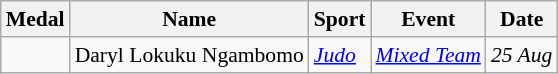<table class="wikitable sortable" style="font-size:90%">
<tr>
<th>Medal</th>
<th>Name</th>
<th>Sport</th>
<th>Event</th>
<th>Date</th>
</tr>
<tr>
<td><em></em></td>
<td>Daryl Lokuku Ngambomo</td>
<td><em><a href='#'>Judo</a></em></td>
<td><em><a href='#'>Mixed Team</a></em></td>
<td><em>25 Aug</em></td>
</tr>
</table>
